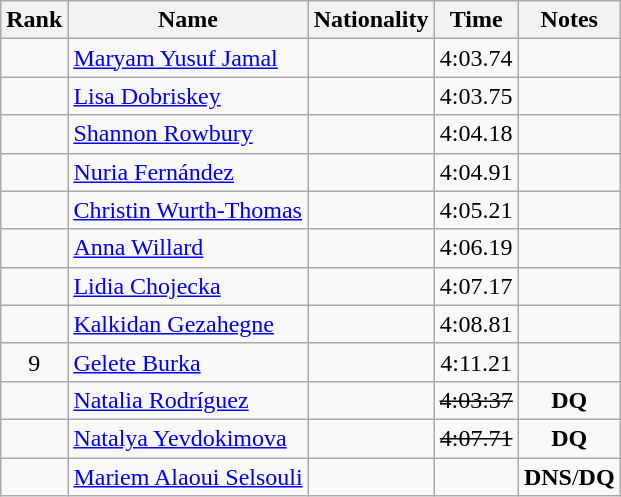<table class="wikitable sortable" style="text-align:center">
<tr>
<th>Rank</th>
<th>Name</th>
<th>Nationality</th>
<th>Time</th>
<th>Notes</th>
</tr>
<tr>
<td></td>
<td align=left><a href='#'>Maryam Yusuf Jamal</a></td>
<td align=left></td>
<td>4:03.74</td>
<td></td>
</tr>
<tr>
<td></td>
<td align=left><a href='#'>Lisa Dobriskey</a></td>
<td align=left></td>
<td>4:03.75</td>
<td></td>
</tr>
<tr>
<td></td>
<td align=left><a href='#'>Shannon Rowbury</a></td>
<td align=left></td>
<td>4:04.18</td>
<td></td>
</tr>
<tr>
<td></td>
<td align=left><a href='#'>Nuria Fernández</a></td>
<td align=left></td>
<td>4:04.91</td>
<td></td>
</tr>
<tr>
<td></td>
<td align=left><a href='#'>Christin Wurth-Thomas</a></td>
<td align=left></td>
<td>4:05.21</td>
<td></td>
</tr>
<tr>
<td></td>
<td align=left><a href='#'>Anna Willard</a></td>
<td align=left></td>
<td>4:06.19</td>
<td></td>
</tr>
<tr>
<td></td>
<td align=left><a href='#'>Lidia Chojecka</a></td>
<td align=left></td>
<td>4:07.17</td>
<td></td>
</tr>
<tr>
<td></td>
<td align=left><a href='#'>Kalkidan Gezahegne</a></td>
<td align=left></td>
<td>4:08.81</td>
<td></td>
</tr>
<tr>
<td>9</td>
<td align=left><a href='#'>Gelete Burka</a></td>
<td align=left></td>
<td>4:11.21</td>
<td></td>
</tr>
<tr>
<td></td>
<td align=left><a href='#'>Natalia Rodríguez</a></td>
<td align=left></td>
<td><s>4:03:37</s></td>
<td><strong>DQ</strong></td>
</tr>
<tr>
<td></td>
<td align=left><a href='#'>Natalya Yevdokimova</a></td>
<td align=left></td>
<td><s>4:07.71</s></td>
<td><strong>DQ</strong></td>
</tr>
<tr>
<td></td>
<td align=left><a href='#'>Mariem Alaoui Selsouli</a></td>
<td align=left></td>
<td></td>
<td><strong>DNS</strong>/<strong>DQ</strong></td>
</tr>
</table>
